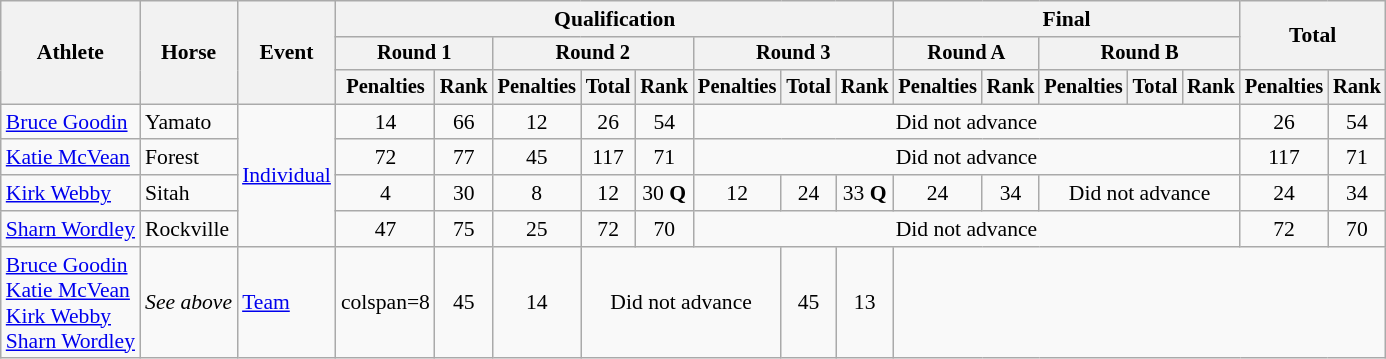<table class="wikitable" style="font-size:90%">
<tr>
<th rowspan="3">Athlete</th>
<th rowspan="3">Horse</th>
<th rowspan="3">Event</th>
<th colspan="8">Qualification</th>
<th colspan="5">Final</th>
<th rowspan=2 colspan="2">Total</th>
</tr>
<tr style="font-size:95%">
<th colspan="2">Round 1</th>
<th colspan="3">Round 2</th>
<th colspan="3">Round 3</th>
<th colspan="2">Round A</th>
<th colspan="3">Round B</th>
</tr>
<tr style="font-size:95%">
<th>Penalties</th>
<th>Rank</th>
<th>Penalties</th>
<th>Total</th>
<th>Rank</th>
<th>Penalties</th>
<th>Total</th>
<th>Rank</th>
<th>Penalties</th>
<th>Rank</th>
<th>Penalties</th>
<th>Total</th>
<th>Rank</th>
<th>Penalties</th>
<th>Rank</th>
</tr>
<tr align=center>
<td align=left><a href='#'>Bruce Goodin</a></td>
<td align=left>Yamato</td>
<td align=left rowspan=4><a href='#'>Individual</a></td>
<td>14</td>
<td>66</td>
<td>12</td>
<td>26</td>
<td>54</td>
<td colspan=8>Did not advance</td>
<td>26</td>
<td>54</td>
</tr>
<tr align=center>
<td align=left><a href='#'>Katie McVean</a></td>
<td align=left>Forest</td>
<td>72</td>
<td>77</td>
<td>45</td>
<td>117</td>
<td>71</td>
<td colspan=8>Did not advance</td>
<td>117</td>
<td>71</td>
</tr>
<tr align=center>
<td align=left><a href='#'>Kirk Webby</a></td>
<td align=left>Sitah</td>
<td>4</td>
<td>30</td>
<td>8</td>
<td>12</td>
<td>30 <strong>Q</strong></td>
<td>12</td>
<td>24</td>
<td>33 <strong>Q</strong></td>
<td>24</td>
<td>34</td>
<td colspan=3>Did not advance</td>
<td>24</td>
<td>34</td>
</tr>
<tr align=center>
<td align=left><a href='#'>Sharn Wordley</a></td>
<td align=left>Rockville</td>
<td>47</td>
<td>75</td>
<td>25</td>
<td>72</td>
<td>70</td>
<td colspan=8>Did not advance</td>
<td>72</td>
<td>70</td>
</tr>
<tr align=center>
<td align=left><a href='#'>Bruce Goodin</a><br><a href='#'>Katie McVean</a><br><a href='#'>Kirk Webby</a><br><a href='#'>Sharn Wordley</a></td>
<td align=left><em>See above</em></td>
<td align=left><a href='#'>Team</a></td>
<td>colspan=8 </td>
<td>45</td>
<td>14</td>
<td colspan=3>Did not advance</td>
<td>45</td>
<td>13</td>
</tr>
</table>
